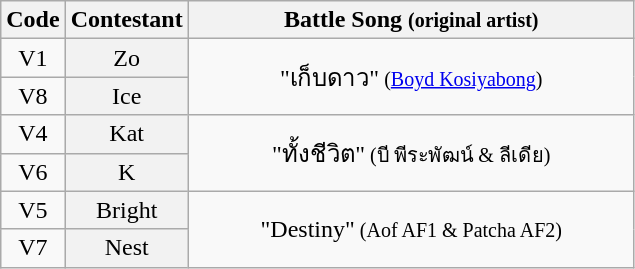<table class="wikitable" style="text-align:center;">
<tr>
<th scope="col">Code</th>
<th scope="col">Contestant</th>
<th style="width:290px;" scope="col">Battle Song <small>(original artist)</small></th>
</tr>
<tr>
<td>V1</td>
<th scope="row" style="font-weight:normal;">Zo</th>
<td align="center" rowspan="2">"เก็บดาว"<small> (<a href='#'>Boyd Kosiyabong</a>)</small></td>
</tr>
<tr>
<td>V8</td>
<th scope="row" style="font-weight:normal;">Ice</th>
</tr>
<tr>
<td>V4</td>
<th scope="row" style="font-weight:normal;">Kat</th>
<td align="center" rowspan="2">"ทั้งชีวิต"<small> (บี พีระพัฒน์ & ลีเดีย)</small></td>
</tr>
<tr>
<td>V6</td>
<th scope="row" style="font-weight:normal;">K</th>
</tr>
<tr>
<td>V5</td>
<th scope="row" style="font-weight:normal;">Bright</th>
<td align="center" rowspan="2">"Destiny"<small> (Aof AF1 & Patcha AF2)</small></td>
</tr>
<tr>
<td>V7</td>
<th scope="row" style="font-weight:normal;">Nest</th>
</tr>
</table>
